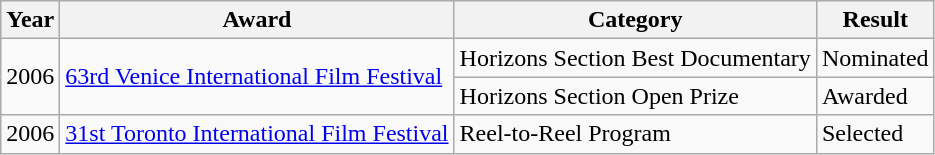<table class="wikitable">
<tr>
<th>Year</th>
<th>Award</th>
<th>Category</th>
<th>Result</th>
</tr>
<tr>
<td rowspan="2">2006</td>
<td rowspan="2"><a href='#'>63rd Venice International Film Festival</a></td>
<td>Horizons Section Best Documentary</td>
<td>Nominated</td>
</tr>
<tr>
<td>Horizons Section Open Prize</td>
<td>Awarded</td>
</tr>
<tr>
<td>2006</td>
<td><a href='#'>31st Toronto International Film Festival</a></td>
<td>Reel-to-Reel Program</td>
<td>Selected</td>
</tr>
</table>
